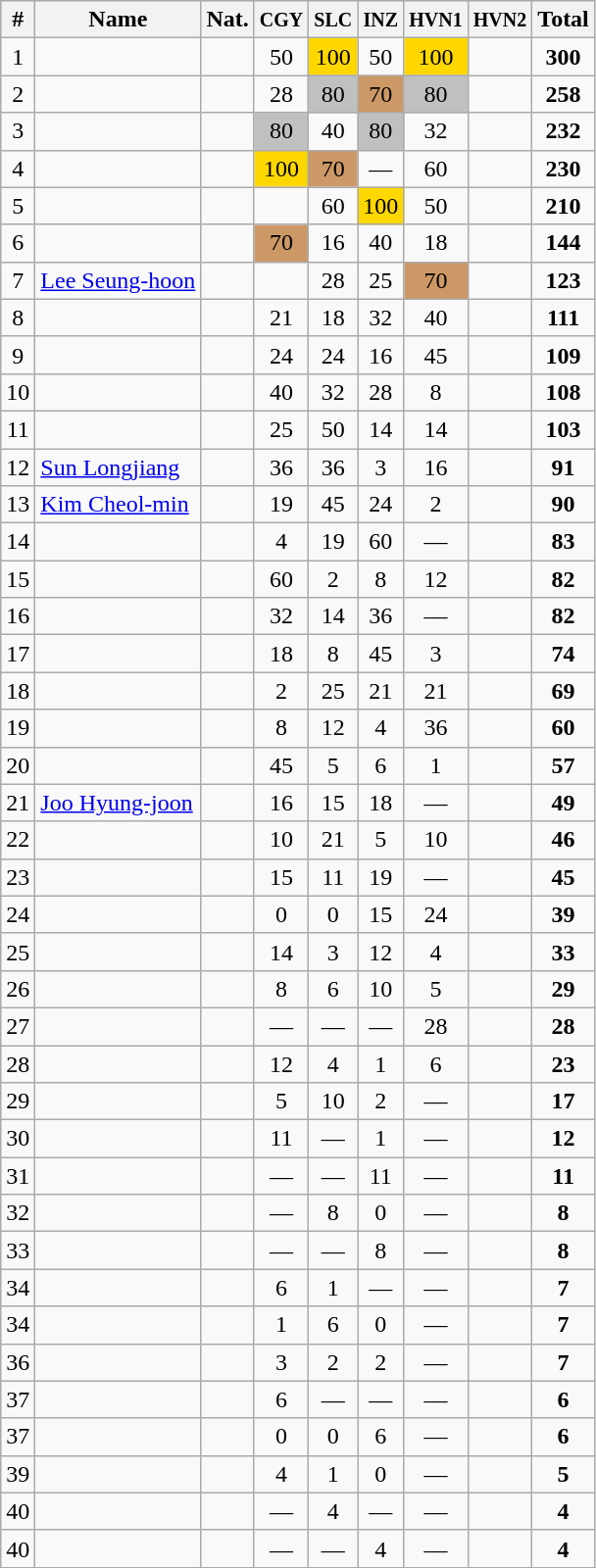<table class="wikitable sortable" style="text-align:center;">
<tr>
<th>#</th>
<th>Name</th>
<th>Nat.</th>
<th><small>CGY</small></th>
<th><small>SLC</small></th>
<th><small>INZ</small></th>
<th><small>HVN1</small></th>
<th><small>HVN2</small></th>
<th>Total</th>
</tr>
<tr>
<td>1</td>
<td align=left></td>
<td></td>
<td>50</td>
<td bgcolor=gold>100</td>
<td>50</td>
<td bgcolor=gold>100</td>
<td></td>
<td><strong>300</strong></td>
</tr>
<tr>
<td>2</td>
<td align=left></td>
<td></td>
<td>28</td>
<td bgcolor=silver>80</td>
<td bgcolor=cc9966>70</td>
<td bgcolor=silver>80</td>
<td></td>
<td><strong>258</strong></td>
</tr>
<tr>
<td>3</td>
<td align=left></td>
<td></td>
<td bgcolor=silver>80</td>
<td>40</td>
<td bgcolor=silver>80</td>
<td>32</td>
<td></td>
<td><strong>232</strong></td>
</tr>
<tr>
<td>4</td>
<td align=left></td>
<td></td>
<td bgcolor=gold>100</td>
<td bgcolor=cc9966>70</td>
<td>—</td>
<td>60</td>
<td></td>
<td><strong>230</strong></td>
</tr>
<tr>
<td>5</td>
<td align=left></td>
<td></td>
<td></td>
<td>60</td>
<td bgcolor=gold>100</td>
<td>50</td>
<td></td>
<td><strong>210</strong></td>
</tr>
<tr>
<td>6</td>
<td align=left></td>
<td></td>
<td bgcolor=cc9966>70</td>
<td>16</td>
<td>40</td>
<td>18</td>
<td></td>
<td><strong>144</strong></td>
</tr>
<tr>
<td>7</td>
<td align=left><a href='#'>Lee Seung-hoon</a></td>
<td></td>
<td></td>
<td>28</td>
<td>25</td>
<td bgcolor=cc9966>70</td>
<td></td>
<td><strong>123</strong></td>
</tr>
<tr>
<td>8</td>
<td align=left></td>
<td></td>
<td>21</td>
<td>18</td>
<td>32</td>
<td>40</td>
<td></td>
<td><strong>111</strong></td>
</tr>
<tr>
<td>9</td>
<td align=left></td>
<td></td>
<td>24</td>
<td>24</td>
<td>16</td>
<td>45</td>
<td></td>
<td><strong>109</strong></td>
</tr>
<tr>
<td>10</td>
<td align=left></td>
<td></td>
<td>40</td>
<td>32</td>
<td>28</td>
<td>8</td>
<td></td>
<td><strong>108</strong></td>
</tr>
<tr>
<td>11</td>
<td align=left></td>
<td></td>
<td>25</td>
<td>50</td>
<td>14</td>
<td>14</td>
<td></td>
<td><strong>103</strong></td>
</tr>
<tr>
<td>12</td>
<td align=left><a href='#'>Sun Longjiang</a></td>
<td></td>
<td>36</td>
<td>36</td>
<td>3</td>
<td>16</td>
<td></td>
<td><strong>91</strong></td>
</tr>
<tr>
<td>13</td>
<td align=left><a href='#'>Kim Cheol-min</a></td>
<td></td>
<td>19</td>
<td>45</td>
<td>24</td>
<td>2</td>
<td></td>
<td><strong>90</strong></td>
</tr>
<tr>
<td>14</td>
<td align=left></td>
<td></td>
<td>4</td>
<td>19</td>
<td>60</td>
<td>—</td>
<td></td>
<td><strong>83</strong></td>
</tr>
<tr>
<td>15</td>
<td align=left></td>
<td></td>
<td>60</td>
<td>2</td>
<td>8</td>
<td>12</td>
<td></td>
<td><strong>82</strong></td>
</tr>
<tr>
<td>16</td>
<td align=left></td>
<td></td>
<td>32</td>
<td>14</td>
<td>36</td>
<td>—</td>
<td></td>
<td><strong>82</strong></td>
</tr>
<tr>
<td>17</td>
<td align=left></td>
<td></td>
<td>18</td>
<td>8</td>
<td>45</td>
<td>3</td>
<td></td>
<td><strong>74</strong></td>
</tr>
<tr>
<td>18</td>
<td align=left></td>
<td></td>
<td>2</td>
<td>25</td>
<td>21</td>
<td>21</td>
<td></td>
<td><strong>69</strong></td>
</tr>
<tr>
<td>19</td>
<td align=left></td>
<td></td>
<td>8</td>
<td>12</td>
<td>4</td>
<td>36</td>
<td></td>
<td><strong>60</strong></td>
</tr>
<tr>
<td>20</td>
<td align=left></td>
<td></td>
<td>45</td>
<td>5</td>
<td>6</td>
<td>1</td>
<td></td>
<td><strong>57</strong></td>
</tr>
<tr>
<td>21</td>
<td align=left><a href='#'>Joo Hyung-joon</a></td>
<td></td>
<td>16</td>
<td>15</td>
<td>18</td>
<td>—</td>
<td></td>
<td><strong>49</strong></td>
</tr>
<tr>
<td>22</td>
<td align=left></td>
<td></td>
<td>10</td>
<td>21</td>
<td>5</td>
<td>10</td>
<td></td>
<td><strong>46</strong></td>
</tr>
<tr>
<td>23</td>
<td align=left></td>
<td></td>
<td>15</td>
<td>11</td>
<td>19</td>
<td>—</td>
<td></td>
<td><strong>45</strong></td>
</tr>
<tr>
<td>24</td>
<td align=left></td>
<td></td>
<td>0</td>
<td>0</td>
<td>15</td>
<td>24</td>
<td></td>
<td><strong>39</strong></td>
</tr>
<tr>
<td>25</td>
<td align=left></td>
<td></td>
<td>14</td>
<td>3</td>
<td>12</td>
<td>4</td>
<td></td>
<td><strong>33</strong></td>
</tr>
<tr>
<td>26</td>
<td align=left></td>
<td></td>
<td>8</td>
<td>6</td>
<td>10</td>
<td>5</td>
<td></td>
<td><strong>29</strong></td>
</tr>
<tr>
<td>27</td>
<td align=left></td>
<td></td>
<td>—</td>
<td>—</td>
<td>—</td>
<td>28</td>
<td></td>
<td><strong>28</strong></td>
</tr>
<tr>
<td>28</td>
<td align=left></td>
<td></td>
<td>12</td>
<td>4</td>
<td>1</td>
<td>6</td>
<td></td>
<td><strong>23</strong></td>
</tr>
<tr>
<td>29</td>
<td align=left></td>
<td></td>
<td>5</td>
<td>10</td>
<td>2</td>
<td>—</td>
<td></td>
<td><strong>17</strong></td>
</tr>
<tr>
<td>30</td>
<td align=left></td>
<td></td>
<td>11</td>
<td>—</td>
<td>1</td>
<td>—</td>
<td></td>
<td><strong>12</strong></td>
</tr>
<tr>
<td>31</td>
<td align=left></td>
<td></td>
<td>—</td>
<td>—</td>
<td>11</td>
<td>—</td>
<td></td>
<td><strong>11</strong></td>
</tr>
<tr>
<td>32</td>
<td align=left></td>
<td></td>
<td>—</td>
<td>8</td>
<td>0</td>
<td>—</td>
<td></td>
<td><strong>8</strong></td>
</tr>
<tr>
<td>33</td>
<td align=left></td>
<td></td>
<td>—</td>
<td>—</td>
<td>8</td>
<td>—</td>
<td></td>
<td><strong>8</strong></td>
</tr>
<tr>
<td>34</td>
<td align=left></td>
<td></td>
<td>6</td>
<td>1</td>
<td>—</td>
<td>—</td>
<td></td>
<td><strong>7</strong></td>
</tr>
<tr>
<td>34</td>
<td align=left></td>
<td></td>
<td>1</td>
<td>6</td>
<td>0</td>
<td>—</td>
<td></td>
<td><strong>7</strong></td>
</tr>
<tr>
<td>36</td>
<td align=left></td>
<td></td>
<td>3</td>
<td>2</td>
<td>2</td>
<td>—</td>
<td></td>
<td><strong>7</strong></td>
</tr>
<tr>
<td>37</td>
<td align=left></td>
<td></td>
<td>6</td>
<td>—</td>
<td>—</td>
<td>—</td>
<td></td>
<td><strong>6</strong></td>
</tr>
<tr>
<td>37</td>
<td align=left></td>
<td></td>
<td>0</td>
<td>0</td>
<td>6</td>
<td>—</td>
<td></td>
<td><strong>6</strong></td>
</tr>
<tr>
<td>39</td>
<td align=left></td>
<td></td>
<td>4</td>
<td>1</td>
<td>0</td>
<td>—</td>
<td></td>
<td><strong>5</strong></td>
</tr>
<tr>
<td>40</td>
<td align=left></td>
<td></td>
<td>—</td>
<td>4</td>
<td>—</td>
<td>—</td>
<td></td>
<td><strong>4</strong></td>
</tr>
<tr>
<td>40</td>
<td align=left></td>
<td></td>
<td>—</td>
<td>—</td>
<td>4</td>
<td>—</td>
<td></td>
<td><strong>4</strong></td>
</tr>
</table>
